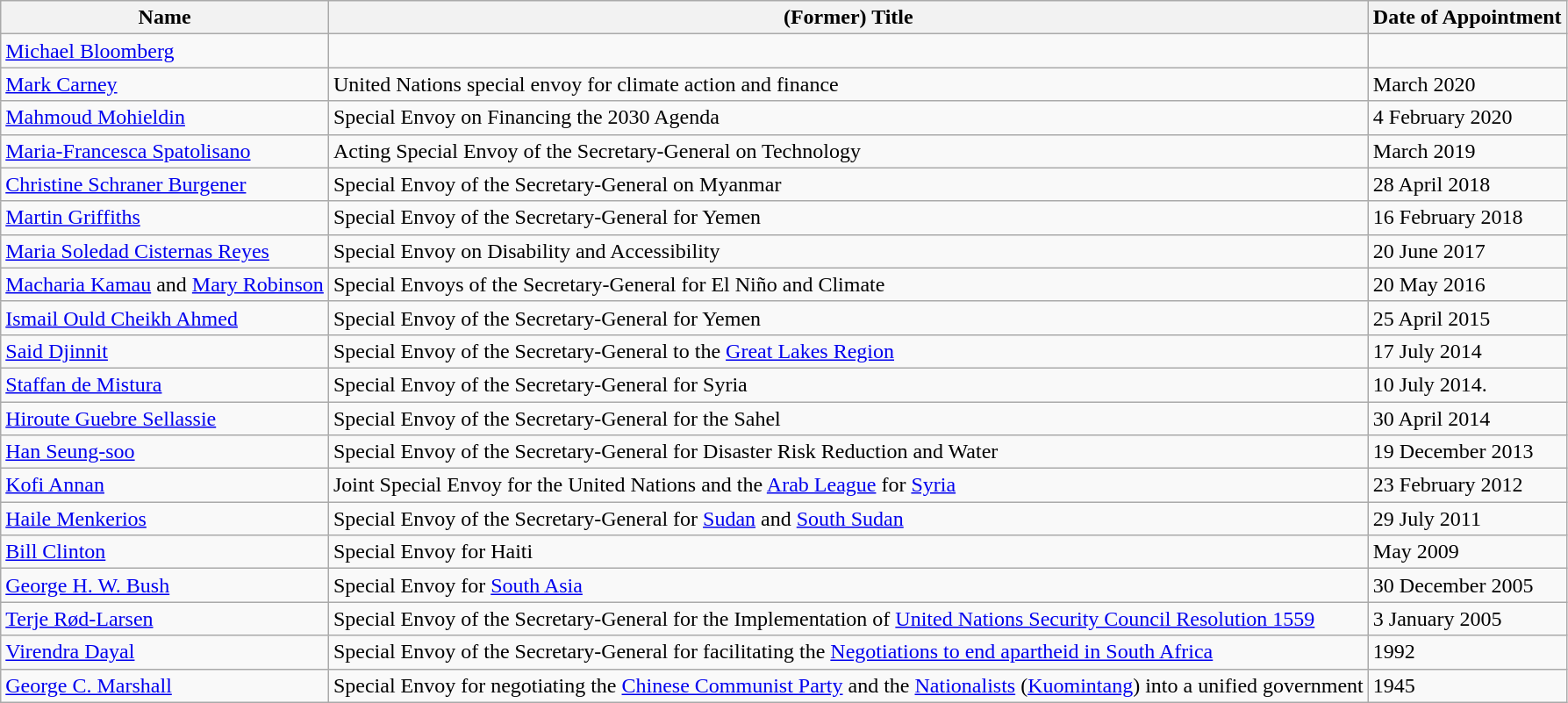<table class="wikitable">
<tr>
<th>Name</th>
<th>(Former) Title</th>
<th>Date of Appointment</th>
</tr>
<tr>
<td><a href='#'>Michael Bloomberg</a></td>
<td></td>
<td></td>
</tr>
<tr>
<td><a href='#'>Mark Carney</a></td>
<td>United Nations special envoy for climate action and finance</td>
<td>March 2020</td>
</tr>
<tr>
<td><a href='#'>Mahmoud Mohieldin</a></td>
<td>Special Envoy on Financing the 2030 Agenda</td>
<td>4 February 2020</td>
</tr>
<tr>
<td><a href='#'>Maria-Francesca Spatolisano</a></td>
<td>Acting Special Envoy of the Secretary-General on Technology</td>
<td>March 2019</td>
</tr>
<tr>
<td><a href='#'>Christine Schraner Burgener</a></td>
<td>Special Envoy of the Secretary-General on Myanmar</td>
<td>28 April 2018</td>
</tr>
<tr>
<td><a href='#'>Martin Griffiths</a></td>
<td>Special Envoy of the Secretary-General for Yemen</td>
<td>16 February 2018</td>
</tr>
<tr>
<td><a href='#'>Maria Soledad Cisternas Reyes</a></td>
<td>Special Envoy on Disability and Accessibility</td>
<td>20 June 2017</td>
</tr>
<tr>
<td><a href='#'>Macharia Kamau</a> and <a href='#'>Mary Robinson</a></td>
<td>Special Envoys of the Secretary-General for El Niño and Climate</td>
<td>20 May 2016</td>
</tr>
<tr>
<td><a href='#'>Ismail Ould Cheikh Ahmed</a></td>
<td>Special Envoy of the Secretary-General for Yemen</td>
<td>25 April 2015</td>
</tr>
<tr>
<td><a href='#'>Said Djinnit</a></td>
<td>Special Envoy of the Secretary-General to the <a href='#'>Great Lakes Region</a></td>
<td>17 July 2014</td>
</tr>
<tr>
<td><a href='#'>Staffan de Mistura</a></td>
<td>Special Envoy of the Secretary-General for Syria</td>
<td>10 July 2014.</td>
</tr>
<tr>
<td><a href='#'>Hiroute Guebre Sellassie</a></td>
<td>Special Envoy of the Secretary-General for the Sahel</td>
<td>30 April 2014</td>
</tr>
<tr>
<td><a href='#'>Han Seung-soo</a></td>
<td>Special Envoy of the Secretary-General for Disaster Risk Reduction and Water</td>
<td>19 December 2013</td>
</tr>
<tr>
<td><a href='#'>Kofi Annan</a></td>
<td>Joint Special Envoy for the United Nations and the <a href='#'>Arab League</a> for <a href='#'>Syria</a></td>
<td>23 February 2012</td>
</tr>
<tr>
<td><a href='#'>Haile Menkerios</a></td>
<td>Special Envoy of the Secretary-General for <a href='#'>Sudan</a> and <a href='#'>South Sudan</a></td>
<td>29 July 2011</td>
</tr>
<tr>
<td><a href='#'>Bill Clinton</a></td>
<td>Special Envoy for Haiti</td>
<td>May 2009</td>
</tr>
<tr>
<td><a href='#'>George H. W. Bush</a></td>
<td>Special Envoy for <a href='#'>South Asia</a></td>
<td>30 December 2005</td>
</tr>
<tr>
<td><a href='#'>Terje Rød-Larsen</a></td>
<td>Special Envoy of the Secretary-General for the Implementation of <a href='#'>United Nations Security Council Resolution 1559</a></td>
<td>3 January 2005</td>
</tr>
<tr>
<td><a href='#'>Virendra Dayal</a></td>
<td>Special Envoy of the Secretary-General for facilitating the <a href='#'>Negotiations to end apartheid in South Africa</a></td>
<td>1992</td>
</tr>
<tr>
<td><a href='#'>George C. Marshall</a></td>
<td>Special Envoy for negotiating the <a href='#'>Chinese Communist Party</a> and the <a href='#'>Nationalists</a> (<a href='#'>Kuomintang</a>) into a unified government</td>
<td>1945</td>
</tr>
</table>
